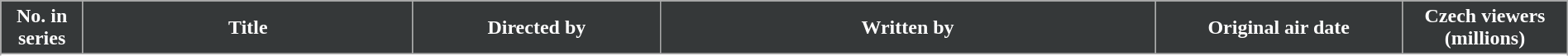<table class="wikitable plainrowheaders" style="width: 100%; margin-right: 0;">
<tr>
<th scope=col style="background: #353839; color: #fff; text-align:center;" width=5%>No. in<br>series</th>
<th scope=col style="background: #353839; color: #fff; text-align:center;" width=20%>Title</th>
<th scope=col style="background: #353839; color: #fff; text-align:center;" width=15%>Directed by</th>
<th scope=col style="background: #353839; color: #fff; text-align:center;" width=30%>Written by</th>
<th scope=col style="background: #353839; color: #fff; text-align:center;" width=15%>Original air date</th>
<th scope=col style="background: #353839; color: #fff; text-align:center;" width=10%>Czech viewers<br>(millions)</th>
</tr>
<tr>
</tr>
<tr>
</tr>
</table>
